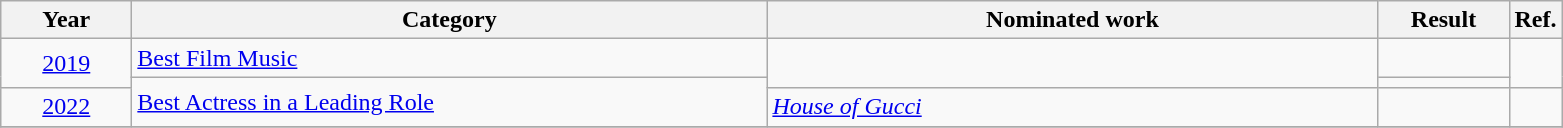<table class=wikitable>
<tr>
<th scope="col" style="width:5em;">Year</th>
<th scope="col" style="width:26em;">Category</th>
<th scope="col" style="width:25em;">Nominated work</th>
<th scope="col" style="width:5em;">Result</th>
<th>Ref.</th>
</tr>
<tr>
<td align="center" rowspan="2"><a href='#'>2019</a></td>
<td><a href='#'>Best Film Music</a></td>
<td rowspan="2"><em></em></td>
<td></td>
<td rowspan="2" style="text-align:center;"></td>
</tr>
<tr>
<td rowspan="2"><a href='#'>Best Actress in a Leading Role</a></td>
<td></td>
</tr>
<tr>
<td align="center"><a href='#'>2022</a></td>
<td><em><a href='#'>House of Gucci</a></em></td>
<td></td>
<td style="text-align:center;"></td>
</tr>
<tr>
</tr>
</table>
